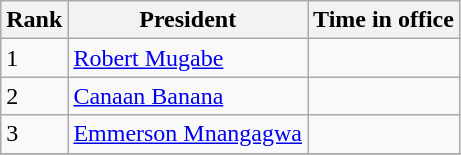<table class="wikitable sortable">
<tr>
<th>Rank</th>
<th>President</th>
<th>Time in office</th>
</tr>
<tr>
<td>1</td>
<td><a href='#'>Robert Mugabe</a></td>
<td></td>
</tr>
<tr>
<td>2</td>
<td><a href='#'>Canaan Banana</a></td>
<td></td>
</tr>
<tr>
<td>3</td>
<td><a href='#'>Emmerson Mnangagwa</a></td>
<td></td>
</tr>
<tr>
</tr>
</table>
